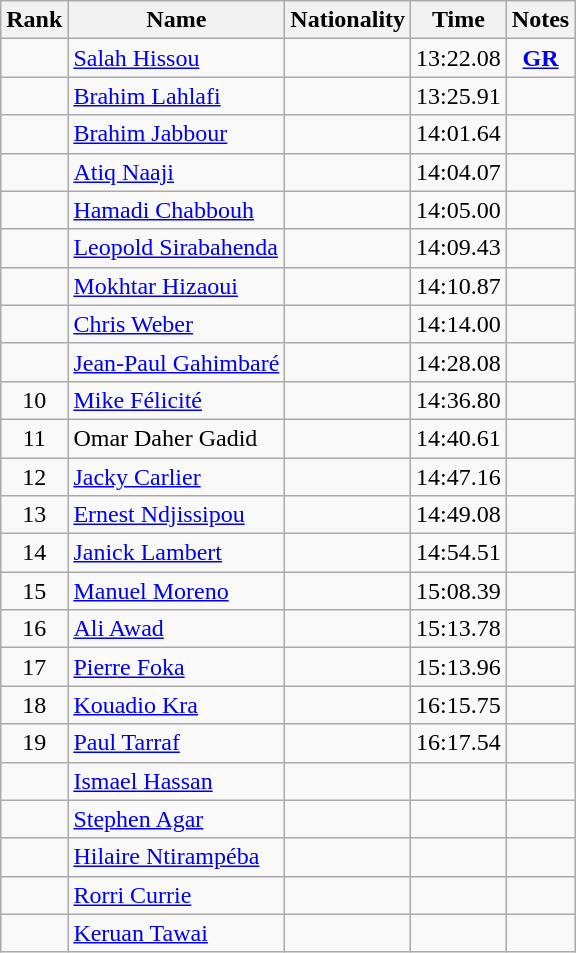<table class="wikitable sortable" style="text-align:center">
<tr>
<th>Rank</th>
<th>Name</th>
<th>Nationality</th>
<th>Time</th>
<th>Notes</th>
</tr>
<tr>
<td></td>
<td align=left><a href='#'>Salah Hissou</a></td>
<td align=left></td>
<td>13:22.08</td>
<td><strong><a href='#'>GR</a></strong></td>
</tr>
<tr>
<td></td>
<td align=left><a href='#'>Brahim Lahlafi</a></td>
<td align=left></td>
<td>13:25.91</td>
<td></td>
</tr>
<tr>
<td></td>
<td align=left><a href='#'>Brahim Jabbour</a></td>
<td align=left></td>
<td>14:01.64</td>
<td></td>
</tr>
<tr>
<td></td>
<td align=left><a href='#'>Atiq Naaji</a></td>
<td align=left></td>
<td>14:04.07</td>
<td></td>
</tr>
<tr>
<td></td>
<td align=left><a href='#'>Hamadi Chabbouh</a></td>
<td align=left></td>
<td>14:05.00</td>
<td></td>
</tr>
<tr>
<td></td>
<td align=left><a href='#'>Leopold Sirabahenda</a></td>
<td align=left></td>
<td>14:09.43</td>
<td></td>
</tr>
<tr>
<td></td>
<td align=left><a href='#'>Mokhtar Hizaoui</a></td>
<td align=left></td>
<td>14:10.87</td>
<td></td>
</tr>
<tr>
<td></td>
<td align=left><a href='#'>Chris Weber</a></td>
<td align=left></td>
<td>14:14.00</td>
<td></td>
</tr>
<tr>
<td></td>
<td align=left><a href='#'>Jean-Paul Gahimbaré</a></td>
<td align=left></td>
<td>14:28.08</td>
<td></td>
</tr>
<tr>
<td>10</td>
<td align=left><a href='#'>Mike Félicité</a></td>
<td align=left></td>
<td>14:36.80</td>
<td></td>
</tr>
<tr>
<td>11</td>
<td align=left>Omar Daher Gadid</td>
<td align=left></td>
<td>14:40.61</td>
<td></td>
</tr>
<tr>
<td>12</td>
<td align=left><a href='#'>Jacky Carlier</a></td>
<td align=left></td>
<td>14:47.16</td>
<td></td>
</tr>
<tr>
<td>13</td>
<td align=left><a href='#'>Ernest Ndjissipou</a></td>
<td align=left></td>
<td>14:49.08</td>
<td></td>
</tr>
<tr>
<td>14</td>
<td align=left><a href='#'>Janick Lambert</a></td>
<td align=left></td>
<td>14:54.51</td>
<td></td>
</tr>
<tr>
<td>15</td>
<td align=left><a href='#'>Manuel Moreno</a></td>
<td align=left></td>
<td>15:08.39</td>
<td></td>
</tr>
<tr>
<td>16</td>
<td align=left><a href='#'>Ali Awad</a></td>
<td align=left></td>
<td>15:13.78</td>
<td></td>
</tr>
<tr>
<td>17</td>
<td align=left><a href='#'>Pierre Foka</a></td>
<td align=left></td>
<td>15:13.96</td>
<td></td>
</tr>
<tr>
<td>18</td>
<td align=left><a href='#'>Kouadio Kra</a></td>
<td align=left></td>
<td>16:15.75</td>
<td></td>
</tr>
<tr>
<td>19</td>
<td align=left><a href='#'>Paul Tarraf</a></td>
<td align=left></td>
<td>16:17.54</td>
<td></td>
</tr>
<tr>
<td></td>
<td align=left><a href='#'>Ismael Hassan</a></td>
<td align=left></td>
<td></td>
<td></td>
</tr>
<tr>
<td></td>
<td align=left><a href='#'>Stephen Agar</a></td>
<td align=left></td>
<td></td>
<td></td>
</tr>
<tr>
<td></td>
<td align=left><a href='#'>Hilaire Ntirampéba</a></td>
<td align=left></td>
<td></td>
<td></td>
</tr>
<tr>
<td></td>
<td align=left><a href='#'>Rorri Currie</a></td>
<td align=left></td>
<td></td>
<td></td>
</tr>
<tr>
<td></td>
<td align=left><a href='#'>Keruan Tawai</a></td>
<td align=left></td>
<td></td>
<td></td>
</tr>
</table>
